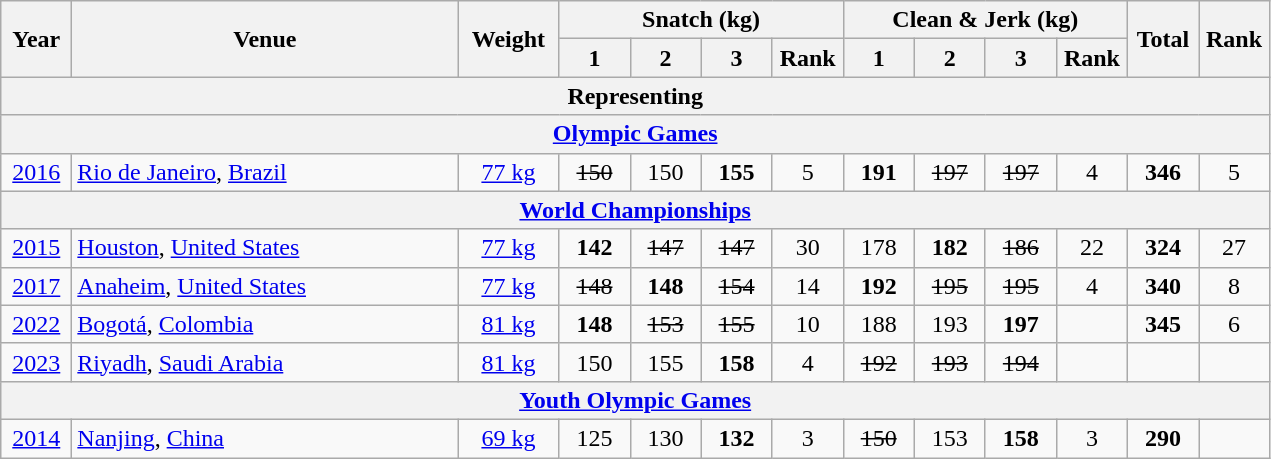<table class = "wikitable" style="text-align:center;">
<tr>
<th rowspan=2 width=40>Year</th>
<th rowspan=2 width=250>Venue</th>
<th rowspan=2 width=60>Weight</th>
<th colspan=4>Snatch (kg)</th>
<th colspan=4>Clean & Jerk (kg)</th>
<th rowspan=2 width=40>Total</th>
<th rowspan=2 width=40>Rank</th>
</tr>
<tr>
<th width=40>1</th>
<th width=40>2</th>
<th width=40>3</th>
<th width=40>Rank</th>
<th width=40>1</th>
<th width=40>2</th>
<th width=40>3</th>
<th width=40>Rank</th>
</tr>
<tr>
<th colspan=13>Representing </th>
</tr>
<tr>
<th colspan=13><a href='#'>Olympic Games</a></th>
</tr>
<tr>
<td><a href='#'>2016</a></td>
<td align=left> <a href='#'>Rio de Janeiro</a>, <a href='#'>Brazil</a></td>
<td><a href='#'>77 kg</a></td>
<td><s>150</s></td>
<td>150</td>
<td><strong>155</strong></td>
<td>5</td>
<td><strong>191</strong></td>
<td><s>197</s></td>
<td><s>197</s></td>
<td>4</td>
<td><strong>346</strong></td>
<td>5</td>
</tr>
<tr>
<th colspan=13><a href='#'>World Championships</a></th>
</tr>
<tr>
<td><a href='#'>2015</a></td>
<td align=left> <a href='#'>Houston</a>, <a href='#'>United States</a></td>
<td><a href='#'>77 kg</a></td>
<td><strong>142</strong></td>
<td><s>147</s></td>
<td><s>147</s></td>
<td>30</td>
<td>178</td>
<td><strong>182</strong></td>
<td><s>186</s></td>
<td>22</td>
<td><strong>324</strong></td>
<td>27</td>
</tr>
<tr>
<td><a href='#'>2017</a></td>
<td align=left> <a href='#'>Anaheim</a>, <a href='#'>United States</a></td>
<td><a href='#'>77 kg</a></td>
<td><s>148</s></td>
<td><strong>148</strong></td>
<td><s>154</s></td>
<td>14</td>
<td><strong>192</strong></td>
<td><s>195</s></td>
<td><s>195</s></td>
<td>4</td>
<td><strong>340</strong></td>
<td>8</td>
</tr>
<tr>
<td><a href='#'>2022</a></td>
<td align=left> <a href='#'>Bogotá</a>, <a href='#'>Colombia</a></td>
<td><a href='#'>81 kg</a></td>
<td><strong>148</strong></td>
<td><s>153</s></td>
<td><s>155</s></td>
<td>10</td>
<td>188</td>
<td>193</td>
<td><strong>197</strong></td>
<td></td>
<td><strong>345</strong></td>
<td>6</td>
</tr>
<tr>
<td><a href='#'>2023</a></td>
<td align=left> <a href='#'>Riyadh</a>, <a href='#'>Saudi Arabia</a></td>
<td><a href='#'>81 kg</a></td>
<td>150</td>
<td>155</td>
<td><strong>158</strong></td>
<td>4</td>
<td><s>192</s></td>
<td><s>193</s></td>
<td><s>194</s></td>
<td></td>
<td></td>
<td></td>
</tr>
<tr>
<th colspan=13><a href='#'>Youth Olympic Games</a></th>
</tr>
<tr>
<td><a href='#'>2014</a></td>
<td align=left> <a href='#'>Nanjing</a>, <a href='#'>China</a></td>
<td><a href='#'>69 kg</a></td>
<td>125</td>
<td>130</td>
<td><strong>132</strong></td>
<td>3</td>
<td><s>150</s></td>
<td>153</td>
<td><strong>158</strong></td>
<td>3</td>
<td><strong>290</strong></td>
<td></td>
</tr>
</table>
